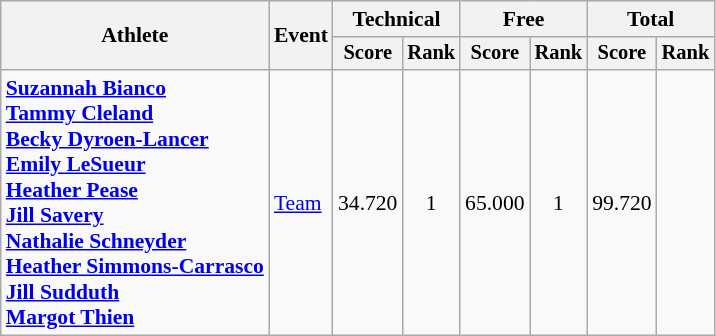<table class=wikitable style=font-size:90%;text-align:center>
<tr>
<th rowspan=2>Athlete</th>
<th rowspan=2>Event</th>
<th colspan=2>Technical</th>
<th colspan=2>Free</th>
<th colspan=2>Total</th>
</tr>
<tr style=font-size:95%>
<th>Score</th>
<th>Rank</th>
<th>Score</th>
<th>Rank</th>
<th>Score</th>
<th>Rank</th>
</tr>
<tr>
<td align=left><strong><a href='#'>Suzannah Bianco</a><br><a href='#'>Tammy Cleland</a><br><a href='#'>Becky Dyroen-Lancer</a><br><a href='#'>Emily LeSueur</a><br><a href='#'>Heather Pease</a><br><a href='#'>Jill Savery</a><br><a href='#'>Nathalie Schneyder</a><br><a href='#'>Heather Simmons-Carrasco</a><br><a href='#'>Jill Sudduth</a><br><a href='#'>Margot Thien</a></strong></td>
<td align=left><a href='#'>Team</a></td>
<td>34.720</td>
<td>1</td>
<td>65.000</td>
<td>1</td>
<td>99.720</td>
<td></td>
</tr>
</table>
